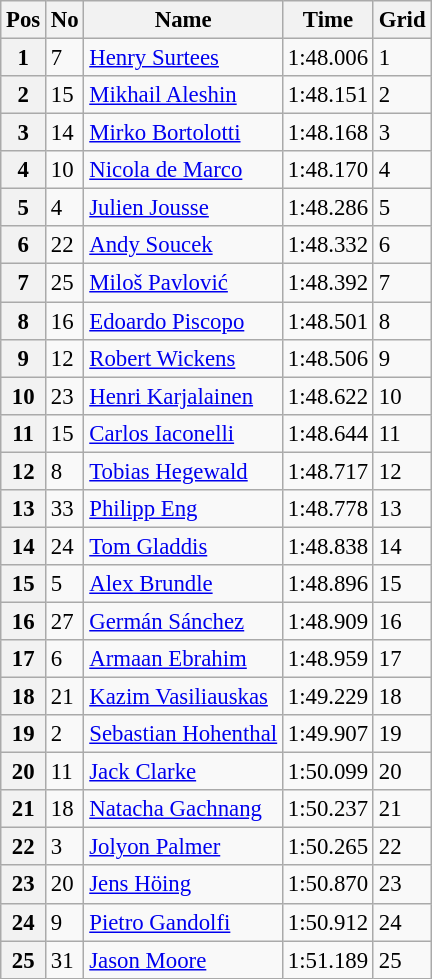<table class="wikitable" style="font-size: 95%">
<tr>
<th>Pos</th>
<th>No</th>
<th>Name</th>
<th>Time</th>
<th>Grid</th>
</tr>
<tr>
<th>1</th>
<td>7</td>
<td> <a href='#'>Henry Surtees</a></td>
<td>1:48.006</td>
<td>1</td>
</tr>
<tr>
<th>2</th>
<td>15</td>
<td> <a href='#'>Mikhail Aleshin</a></td>
<td>1:48.151</td>
<td>2</td>
</tr>
<tr>
<th>3</th>
<td>14</td>
<td> <a href='#'>Mirko Bortolotti</a></td>
<td>1:48.168</td>
<td>3</td>
</tr>
<tr>
<th>4</th>
<td>10</td>
<td> <a href='#'>Nicola de Marco</a></td>
<td>1:48.170</td>
<td>4</td>
</tr>
<tr>
<th>5</th>
<td>4</td>
<td> <a href='#'>Julien Jousse</a></td>
<td>1:48.286</td>
<td>5</td>
</tr>
<tr>
<th>6</th>
<td>22</td>
<td> <a href='#'>Andy Soucek</a></td>
<td>1:48.332</td>
<td>6</td>
</tr>
<tr>
<th>7</th>
<td>25</td>
<td> <a href='#'>Miloš Pavlović</a></td>
<td>1:48.392</td>
<td>7</td>
</tr>
<tr>
<th>8</th>
<td>16</td>
<td> <a href='#'>Edoardo Piscopo</a></td>
<td>1:48.501</td>
<td>8</td>
</tr>
<tr>
<th>9</th>
<td>12</td>
<td> <a href='#'>Robert Wickens</a></td>
<td>1:48.506</td>
<td>9</td>
</tr>
<tr>
<th>10</th>
<td>23</td>
<td> <a href='#'>Henri Karjalainen</a></td>
<td>1:48.622</td>
<td>10</td>
</tr>
<tr>
<th>11</th>
<td>15</td>
<td> <a href='#'>Carlos Iaconelli</a></td>
<td>1:48.644</td>
<td>11</td>
</tr>
<tr>
<th>12</th>
<td>8</td>
<td> <a href='#'>Tobias Hegewald</a></td>
<td>1:48.717</td>
<td>12</td>
</tr>
<tr>
<th>13</th>
<td>33</td>
<td> <a href='#'>Philipp Eng</a></td>
<td>1:48.778</td>
<td>13</td>
</tr>
<tr>
<th>14</th>
<td>24</td>
<td> <a href='#'>Tom Gladdis</a></td>
<td>1:48.838</td>
<td>14</td>
</tr>
<tr>
<th>15</th>
<td>5</td>
<td> <a href='#'>Alex Brundle</a></td>
<td>1:48.896</td>
<td>15</td>
</tr>
<tr>
<th>16</th>
<td>27</td>
<td> <a href='#'>Germán Sánchez</a></td>
<td>1:48.909</td>
<td>16</td>
</tr>
<tr>
<th>17</th>
<td>6</td>
<td> <a href='#'>Armaan Ebrahim</a></td>
<td>1:48.959</td>
<td>17</td>
</tr>
<tr>
<th>18</th>
<td>21</td>
<td> <a href='#'>Kazim Vasiliauskas</a></td>
<td>1:49.229</td>
<td>18</td>
</tr>
<tr>
<th>19</th>
<td>2</td>
<td> <a href='#'>Sebastian Hohenthal</a></td>
<td>1:49.907</td>
<td>19</td>
</tr>
<tr>
<th>20</th>
<td>11</td>
<td> <a href='#'>Jack Clarke</a></td>
<td>1:50.099</td>
<td>20</td>
</tr>
<tr>
<th>21</th>
<td>18</td>
<td> <a href='#'>Natacha Gachnang</a></td>
<td>1:50.237</td>
<td>21</td>
</tr>
<tr>
<th>22</th>
<td>3</td>
<td> <a href='#'>Jolyon Palmer</a></td>
<td>1:50.265</td>
<td>22</td>
</tr>
<tr>
<th>23</th>
<td>20</td>
<td> <a href='#'>Jens Höing</a></td>
<td>1:50.870</td>
<td>23</td>
</tr>
<tr>
<th>24</th>
<td>9</td>
<td> <a href='#'>Pietro Gandolfi</a></td>
<td>1:50.912</td>
<td>24</td>
</tr>
<tr>
<th>25</th>
<td>31</td>
<td> <a href='#'>Jason Moore</a></td>
<td>1:51.189</td>
<td>25</td>
</tr>
</table>
